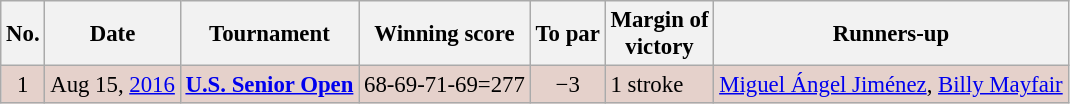<table class="wikitable" style="font-size:95%;">
<tr>
<th>No.</th>
<th>Date</th>
<th>Tournament</th>
<th>Winning score</th>
<th>To par</th>
<th>Margin of<br>victory</th>
<th>Runners-up</th>
</tr>
<tr style="background:#e5d1cb;">
<td align=center>1</td>
<td align=right>Aug 15, <a href='#'>2016</a></td>
<td><strong><a href='#'>U.S. Senior Open</a></strong></td>
<td>68-69-71-69=277</td>
<td align=center>−3</td>
<td>1 stroke</td>
<td> <a href='#'>Miguel Ángel Jiménez</a>,  <a href='#'>Billy Mayfair</a></td>
</tr>
</table>
